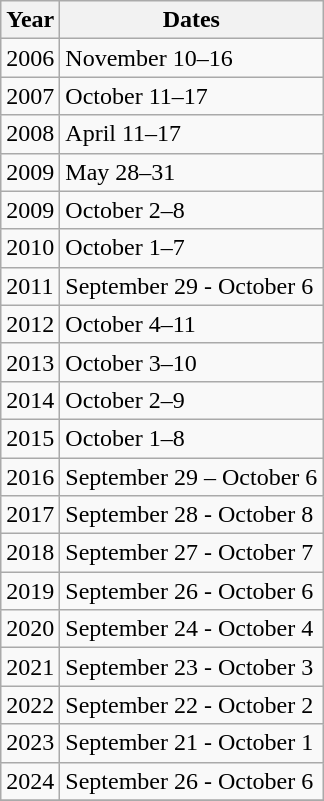<table class="wikitable">
<tr>
<th>Year</th>
<th>Dates</th>
</tr>
<tr>
<td>2006</td>
<td>November 10–16</td>
</tr>
<tr>
<td>2007</td>
<td>October 11–17</td>
</tr>
<tr>
<td>2008</td>
<td>April 11–17</td>
</tr>
<tr>
<td>2009</td>
<td>May 28–31</td>
</tr>
<tr>
<td>2009</td>
<td>October 2–8</td>
</tr>
<tr>
<td>2010</td>
<td>October 1–7</td>
</tr>
<tr>
<td>2011</td>
<td>September 29 - October 6</td>
</tr>
<tr>
<td>2012</td>
<td>October 4–11</td>
</tr>
<tr>
<td>2013</td>
<td>October 3–10</td>
</tr>
<tr>
<td>2014</td>
<td>October 2–9</td>
</tr>
<tr>
<td>2015</td>
<td>October 1–8</td>
</tr>
<tr>
<td>2016</td>
<td>September 29 – October 6</td>
</tr>
<tr>
<td>2017</td>
<td>September 28 - October 8</td>
</tr>
<tr>
<td>2018</td>
<td>September 27 - October 7</td>
</tr>
<tr>
<td>2019</td>
<td>September 26 - October 6</td>
</tr>
<tr>
<td>2020</td>
<td>September 24 - October 4</td>
</tr>
<tr>
<td>2021</td>
<td>September 23 - October 3</td>
</tr>
<tr>
<td>2022</td>
<td>September 22 - October 2</td>
</tr>
<tr>
<td>2023</td>
<td>September 21 - October 1</td>
</tr>
<tr>
<td>2024</td>
<td>September 26 - October 6</td>
</tr>
<tr>
</tr>
</table>
